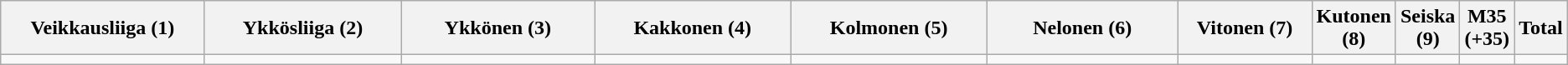<table class="wikitable">
<tr>
<th width="15%">Veikkausliiga (1)</th>
<th width="15%">Ykkösliiga (2)</th>
<th width="15%">Ykkönen (3)</th>
<th width="15%">Kakkonen (4)</th>
<th width="15%">Kolmonen (5)</th>
<th width="15%">Nelonen (6)</th>
<th width="15%">Vitonen (7)</th>
<th width="15%">Kutonen (8)</th>
<th width="15%">Seiska (9)</th>
<th width="15%">M35 (+35)</th>
<th width="15%">Total</th>
</tr>
<tr>
<td></td>
<td></td>
<td></td>
<td></td>
<td></td>
<td></td>
<td></td>
<td></td>
<td></td>
<td></td>
<td></td>
</tr>
</table>
